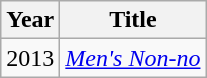<table class="wikitable">
<tr>
<th>Year</th>
<th>Title</th>
</tr>
<tr>
<td>2013</td>
<td><em><a href='#'>Men's Non-no</a></em></td>
</tr>
</table>
